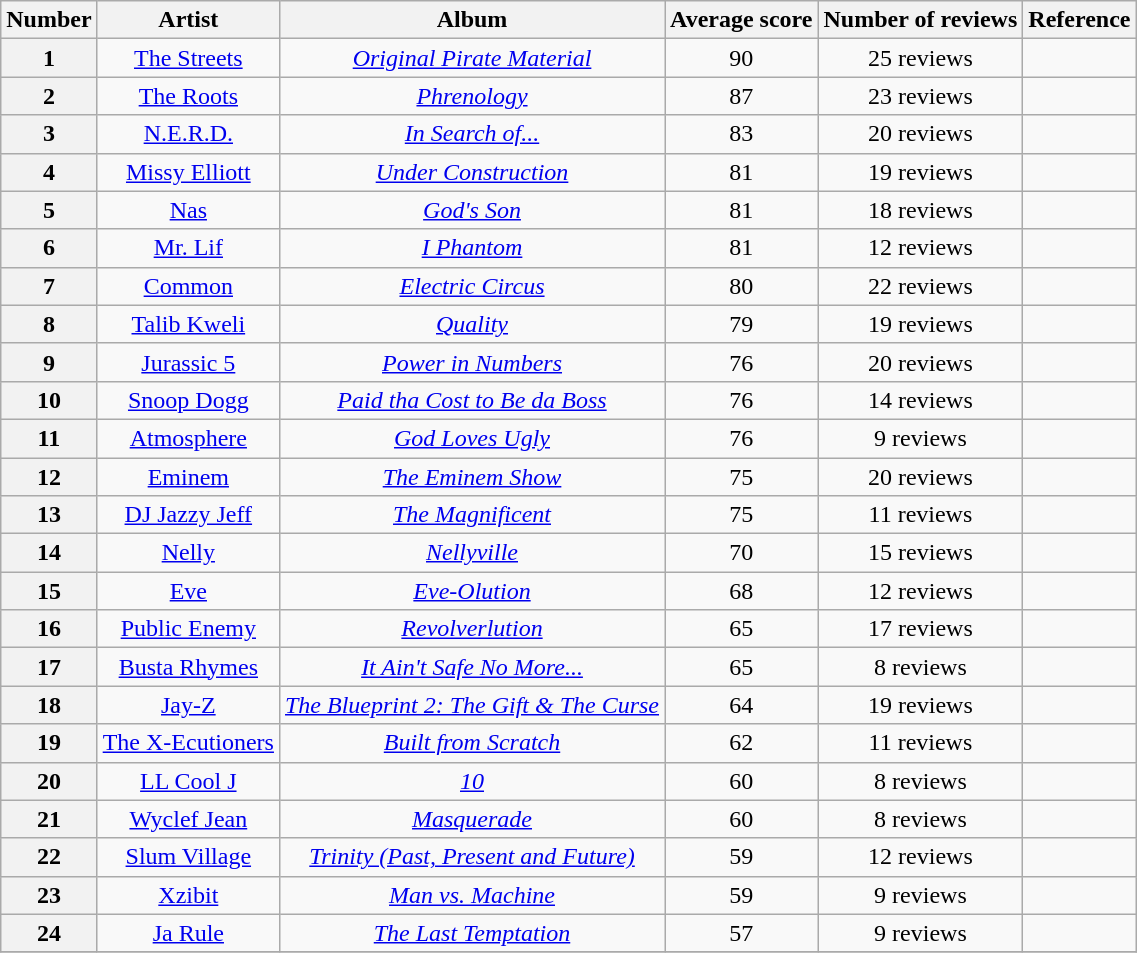<table class="wikitable sortable" style="text-align:center;">
<tr>
<th scope="col">Number</th>
<th scope="col">Artist</th>
<th scope="col">Album</th>
<th scope="col">Average score</th>
<th scope="col">Number of reviews</th>
<th scope="col">Reference</th>
</tr>
<tr>
<th scope="row">1</th>
<td><a href='#'>The Streets</a></td>
<td><em><a href='#'>Original Pirate Material</a></em></td>
<td>90</td>
<td>25 reviews</td>
<td></td>
</tr>
<tr>
<th scope="row">2</th>
<td><a href='#'>The Roots</a></td>
<td><em><a href='#'>Phrenology</a></em></td>
<td>87</td>
<td>23 reviews</td>
<td></td>
</tr>
<tr>
<th scope="row">3</th>
<td><a href='#'>N.E.R.D.</a></td>
<td><em><a href='#'>In Search of...</a></em></td>
<td>83</td>
<td>20 reviews</td>
<td></td>
</tr>
<tr>
<th scope="row">4</th>
<td><a href='#'>Missy Elliott</a></td>
<td><em><a href='#'>Under Construction</a></em></td>
<td>81</td>
<td>19 reviews</td>
<td></td>
</tr>
<tr>
<th scope="row">5</th>
<td><a href='#'>Nas</a></td>
<td><em><a href='#'>God's Son</a></em></td>
<td>81</td>
<td>18 reviews</td>
<td></td>
</tr>
<tr>
<th scope="row">6</th>
<td><a href='#'>Mr. Lif</a></td>
<td><em><a href='#'>I Phantom</a></em></td>
<td>81</td>
<td>12 reviews</td>
<td></td>
</tr>
<tr>
<th scope="row">7</th>
<td><a href='#'>Common</a></td>
<td><em><a href='#'>Electric Circus</a></em></td>
<td>80</td>
<td>22 reviews</td>
<td></td>
</tr>
<tr>
<th scope="row">8</th>
<td><a href='#'>Talib Kweli</a></td>
<td><em><a href='#'>Quality</a></em></td>
<td>79</td>
<td>19 reviews</td>
<td></td>
</tr>
<tr>
<th scope="row">9</th>
<td><a href='#'>Jurassic 5</a></td>
<td><em><a href='#'>Power in Numbers</a></em></td>
<td>76</td>
<td>20 reviews</td>
<td></td>
</tr>
<tr>
<th scope="row">10</th>
<td><a href='#'>Snoop Dogg</a></td>
<td><em><a href='#'>Paid tha Cost to Be da Boss</a></em></td>
<td>76</td>
<td>14 reviews</td>
<td></td>
</tr>
<tr>
<th scope="row">11</th>
<td><a href='#'>Atmosphere</a></td>
<td><em><a href='#'>God Loves Ugly</a></em></td>
<td>76</td>
<td>9 reviews</td>
<td></td>
</tr>
<tr>
<th scope="row">12</th>
<td><a href='#'>Eminem</a></td>
<td><em><a href='#'>The Eminem Show</a></em></td>
<td>75</td>
<td>20 reviews</td>
<td></td>
</tr>
<tr>
<th scope="row">13</th>
<td><a href='#'>DJ Jazzy Jeff</a></td>
<td><em><a href='#'>The Magnificent</a></em></td>
<td>75</td>
<td>11 reviews</td>
<td></td>
</tr>
<tr>
<th scope="row">14</th>
<td><a href='#'>Nelly</a></td>
<td><em><a href='#'>Nellyville</a></em></td>
<td>70</td>
<td>15 reviews</td>
<td></td>
</tr>
<tr>
<th scope="row">15</th>
<td><a href='#'>Eve</a></td>
<td><em><a href='#'>Eve-Olution</a></em></td>
<td>68</td>
<td>12 reviews</td>
<td></td>
</tr>
<tr>
<th scope="row">16</th>
<td><a href='#'>Public Enemy</a></td>
<td><em><a href='#'>Revolverlution</a></em></td>
<td>65</td>
<td>17 reviews</td>
<td></td>
</tr>
<tr>
<th scope="row">17</th>
<td><a href='#'>Busta Rhymes</a></td>
<td><em><a href='#'>It Ain't Safe No More...</a></em></td>
<td>65</td>
<td>8 reviews</td>
<td></td>
</tr>
<tr>
<th scope="row">18</th>
<td><a href='#'>Jay-Z</a></td>
<td><em><a href='#'>The Blueprint 2: The Gift & The Curse</a></em></td>
<td>64</td>
<td>19 reviews</td>
<td></td>
</tr>
<tr>
<th scope="row">19</th>
<td><a href='#'>The X-Ecutioners</a></td>
<td><em><a href='#'>Built from Scratch</a></em></td>
<td>62</td>
<td>11 reviews</td>
<td></td>
</tr>
<tr>
<th scope="row">20</th>
<td><a href='#'>LL Cool J</a></td>
<td><em><a href='#'>10</a></em></td>
<td>60</td>
<td>8 reviews</td>
<td></td>
</tr>
<tr>
<th scope="row">21</th>
<td><a href='#'>Wyclef Jean</a></td>
<td><em><a href='#'>Masquerade</a></em></td>
<td>60</td>
<td>8 reviews</td>
<td></td>
</tr>
<tr>
<th scope="row">22</th>
<td><a href='#'>Slum Village</a></td>
<td><em><a href='#'>Trinity (Past, Present and Future)</a></em></td>
<td>59</td>
<td>12 reviews</td>
<td></td>
</tr>
<tr>
<th scope="row">23</th>
<td><a href='#'>Xzibit</a></td>
<td><em><a href='#'>Man vs. Machine</a></em></td>
<td>59</td>
<td>9 reviews</td>
<td></td>
</tr>
<tr>
<th scope="row">24</th>
<td><a href='#'>Ja Rule</a></td>
<td><em><a href='#'>The Last Temptation</a></em></td>
<td>57</td>
<td>9 reviews</td>
<td></td>
</tr>
<tr>
</tr>
</table>
